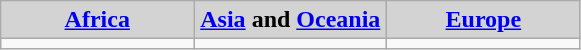<table class="wikitable nowrap">
<tr>
<th style="background:Lightgrey;width:33%;"><a href='#'>Africa</a> </th>
<th style="background:Lightgrey;width:33%;"><a href='#'>Asia</a> and <a href='#'>Oceania</a> </th>
<th style="background:Lightgrey;width:33%;"><a href='#'>Europe</a> </th>
</tr>
<tr style="vertical-align:top">
<td style="font-size:88%"></td>
<td style="font-size:88%"></td>
<td style="font-size:88%"></td>
</tr>
</table>
